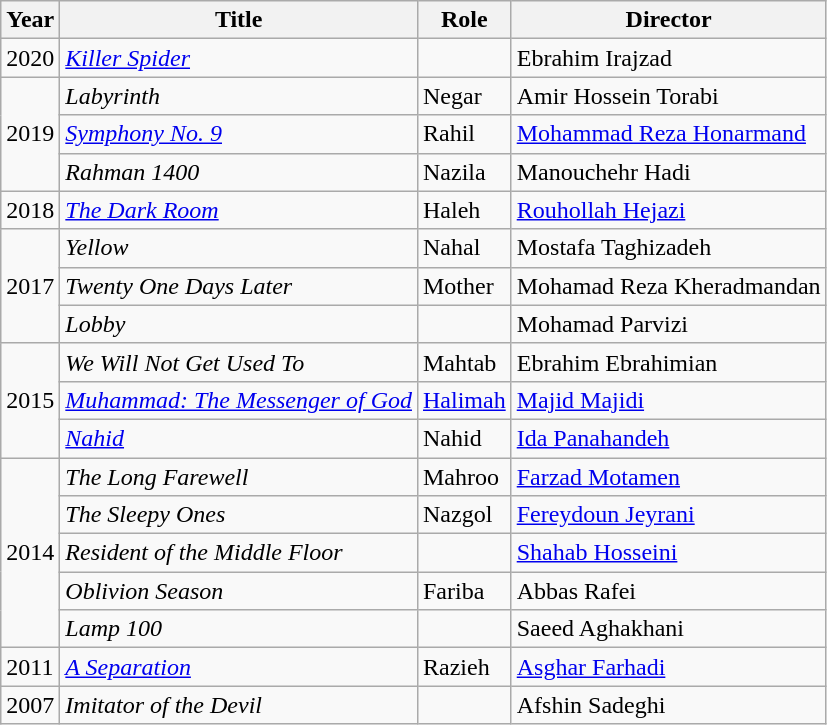<table class="wikitable sortable">
<tr>
<th>Year</th>
<th>Title</th>
<th>Role</th>
<th>Director</th>
</tr>
<tr>
<td>2020</td>
<td><em><a href='#'>Killer Spider</a></em></td>
<td></td>
<td>Ebrahim Irajzad</td>
</tr>
<tr>
<td rowspan="3">2019</td>
<td><em>Labyrinth</em></td>
<td>Negar</td>
<td>Amir Hossein Torabi</td>
</tr>
<tr>
<td><em><a href='#'>Symphony No. 9</a></em></td>
<td>Rahil</td>
<td><a href='#'>Mohammad Reza Honarmand</a></td>
</tr>
<tr>
<td><em>Rahman 1400</em></td>
<td>Nazila</td>
<td>Manouchehr Hadi</td>
</tr>
<tr>
<td>2018</td>
<td><em><a href='#'>The Dark Room</a></em></td>
<td>Haleh</td>
<td><a href='#'>Rouhollah Hejazi</a></td>
</tr>
<tr>
<td rowspan="3">2017</td>
<td><em>Yellow</em></td>
<td>Nahal</td>
<td>Mostafa Taghizadeh</td>
</tr>
<tr>
<td><em>Twenty One Days Later</em></td>
<td>Mother</td>
<td>Mohamad Reza Kheradmandan</td>
</tr>
<tr>
<td><em>Lobby</em></td>
<td></td>
<td>Mohamad Parvizi</td>
</tr>
<tr>
<td rowspan="3">2015</td>
<td><em>We Will Not Get Used To</em></td>
<td>Mahtab</td>
<td>Ebrahim Ebrahimian</td>
</tr>
<tr>
<td><em><a href='#'>Muhammad: The Messenger of God</a></em></td>
<td><a href='#'>Halimah</a></td>
<td><a href='#'>Majid Majidi</a></td>
</tr>
<tr>
<td><em><a href='#'>Nahid</a></em></td>
<td>Nahid</td>
<td><a href='#'>Ida Panahandeh</a></td>
</tr>
<tr>
<td rowspan="5">2014</td>
<td><em>The Long Farewell</em></td>
<td>Mahroo</td>
<td><a href='#'>Farzad Motamen</a></td>
</tr>
<tr>
<td><em>The Sleepy Ones</em></td>
<td>Nazgol</td>
<td><a href='#'>Fereydoun Jeyrani</a></td>
</tr>
<tr>
<td><em>Resident of the Middle Floor</em></td>
<td></td>
<td><a href='#'>Shahab Hosseini</a></td>
</tr>
<tr>
<td><em>Oblivion Season</em></td>
<td>Fariba</td>
<td>Abbas Rafei</td>
</tr>
<tr>
<td><em>Lamp 100</em></td>
<td></td>
<td>Saeed Aghakhani</td>
</tr>
<tr>
<td>2011</td>
<td><em><a href='#'>A Separation</a></em></td>
<td>Razieh</td>
<td><a href='#'>Asghar Farhadi</a></td>
</tr>
<tr>
<td>2007</td>
<td><em>Imitator of the Devil</em></td>
<td></td>
<td>Afshin Sadeghi</td>
</tr>
</table>
